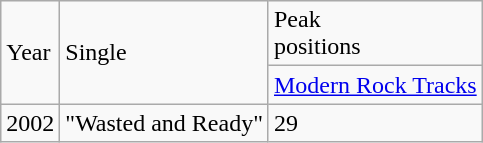<table class="wikitable">
<tr>
<td rowspan="2">Year</td>
<td rowspan="2">Single</td>
<td colspan="3">Peak<br>positions</td>
</tr>
<tr>
<td><a href='#'>Modern Rock Tracks</a></td>
</tr>
<tr>
<td>2002</td>
<td>"Wasted and Ready"</td>
<td>29</td>
</tr>
</table>
